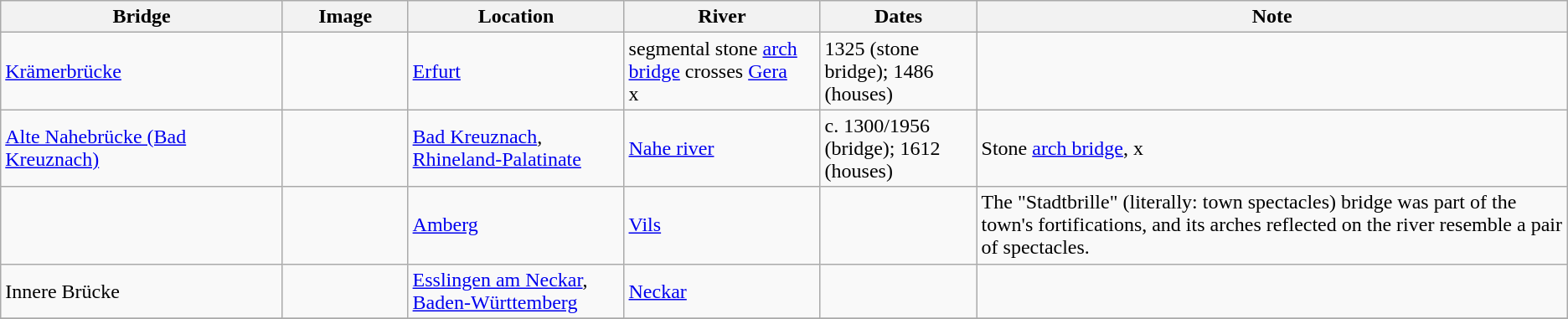<table class="wikitable sortable">
<tr>
<th width = 18%>Bridge</th>
<th width = 8% class="unsortable">Image</th>
<th>Location</th>
<th>River</th>
<th width = 10%>Dates</th>
<th class="unsortable">Note</th>
</tr>
<tr>
<td><a href='#'>Krämerbrücke</a></td>
<td></td>
<td><a href='#'>Erfurt</a><br><small></small></td>
<td>segmental stone <a href='#'>arch bridge</a> crosses <a href='#'>Gera</a><br> x </td>
<td>1325 (stone bridge); 1486 (houses)</td>
<td></td>
</tr>
<tr>
<td><a href='#'>Alte Nahebrücke (Bad Kreuznach)</a></td>
<td></td>
<td><a href='#'>Bad Kreuznach</a>, <a href='#'>Rhineland-Palatinate</a><br><small></small></td>
<td><a href='#'>Nahe river</a></td>
<td>c. 1300/1956 (bridge); 1612 (houses)</td>
<td>Stone <a href='#'>arch bridge</a>,  x </td>
</tr>
<tr>
<td></td>
<td></td>
<td><a href='#'>Amberg</a><br><small></small></td>
<td><a href='#'>Vils</a></td>
<td></td>
<td>The "Stadtbrille" (literally: town spectacles) bridge was part of the town's fortifications, and its arches reflected on the river resemble a pair of spectacles.</td>
</tr>
<tr>
<td>Innere Brücke</td>
<td></td>
<td><a href='#'>Esslingen am Neckar</a>, <a href='#'>Baden-Württemberg</a><br><small></small></td>
<td><a href='#'>Neckar</a></td>
<td></td>
<td></td>
</tr>
<tr>
</tr>
</table>
